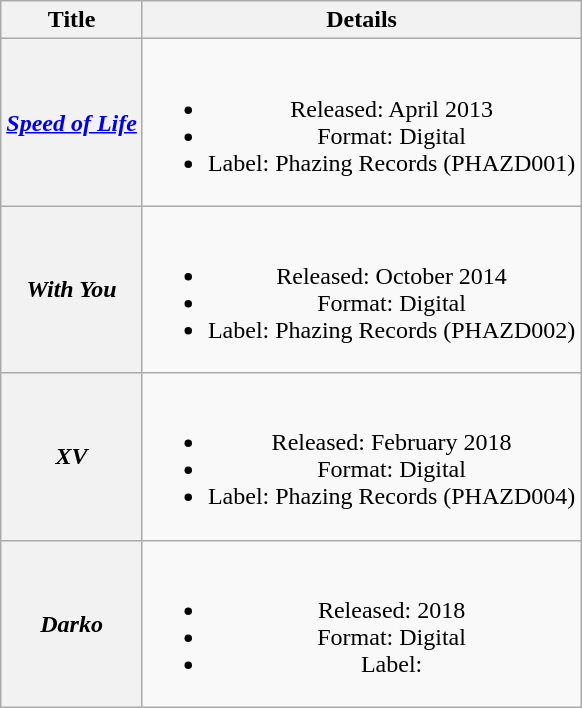<table class="wikitable plainrowheaders" style="text-align:center;" border="1">
<tr>
<th>Title</th>
<th>Details</th>
</tr>
<tr>
<th scope="row"><em><a href='#'>Speed of Life</a></em></th>
<td><br><ul><li>Released: April 2013</li><li>Format: Digital</li><li>Label: Phazing Records (PHAZD001)</li></ul></td>
</tr>
<tr>
<th scope="row"><em>With You</em></th>
<td><br><ul><li>Released: October 2014</li><li>Format: Digital</li><li>Label: Phazing Records (PHAZD002)</li></ul></td>
</tr>
<tr>
<th scope="row"><em>XV</em></th>
<td><br><ul><li>Released: February 2018</li><li>Format: Digital</li><li>Label: Phazing Records (PHAZD004)</li></ul></td>
</tr>
<tr>
<th scope="row"><em>Darko</em></th>
<td><br><ul><li>Released: 2018</li><li>Format: Digital</li><li>Label:</li></ul></td>
</tr>
</table>
